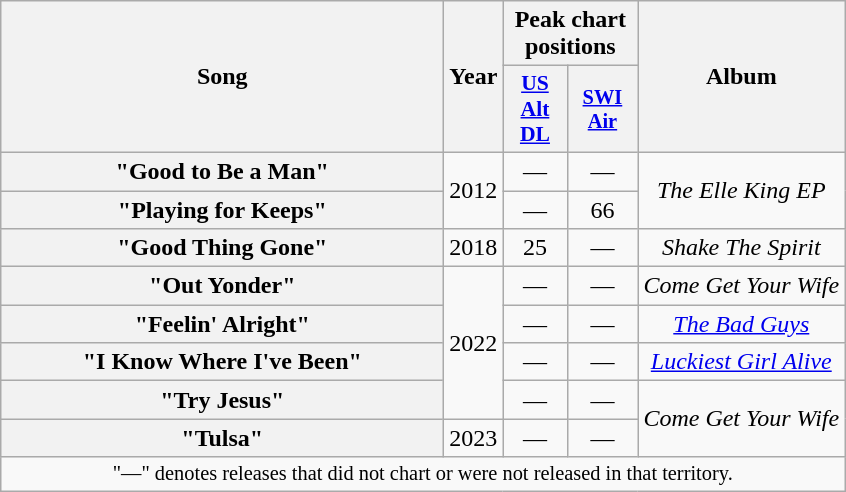<table class="wikitable plainrowheaders" style="text-align:center;">
<tr>
<th scope="col" rowspan="2" style="width:18em;">Song</th>
<th scope="col" rowspan="2" style="width:1em;">Year</th>
<th scope="col" colspan="2">Peak chart positions</th>
<th scope="col" rowspan="2">Album</th>
</tr>
<tr>
<th scope="col" style="width:2.5em;font-size:90%;"><a href='#'>US<br>Alt<br>DL</a><br></th>
<th scope="col" style="width:3em;font-size:85%;"><a href='#'>SWI<br>Air</a><br></th>
</tr>
<tr>
<th scope="row">"Good to Be a Man"</th>
<td rowspan="2">2012</td>
<td>—</td>
<td>—</td>
<td rowspan="2"><em>The Elle King EP</em></td>
</tr>
<tr>
<th scope="row">"Playing for Keeps"</th>
<td>—</td>
<td>66</td>
</tr>
<tr>
<th scope="row">"Good Thing Gone"</th>
<td>2018</td>
<td>25</td>
<td>—</td>
<td><em>Shake The Spirit</em></td>
</tr>
<tr>
<th scope="row">"Out Yonder"</th>
<td rowspan="4">2022</td>
<td>—</td>
<td>—</td>
<td><em>Come Get Your Wife</em></td>
</tr>
<tr>
<th scope="row">"Feelin' Alright"</th>
<td>—</td>
<td>—</td>
<td><em><a href='#'>The Bad Guys</a></em></td>
</tr>
<tr>
<th scope="row">"I Know Where I've Been"</th>
<td>—</td>
<td>—</td>
<td><em><a href='#'>Luckiest Girl Alive</a></em></td>
</tr>
<tr>
<th scope="row">"Try Jesus"</th>
<td>—</td>
<td>—</td>
<td rowspan=2><em>Come Get Your Wife</em></td>
</tr>
<tr>
<th scope="row">"Tulsa"</th>
<td>2023</td>
<td>—</td>
<td>—</td>
</tr>
<tr>
<td colspan="15" style="text-align:center; font-size:85%;">"—" denotes releases that did not chart or were not released in that territory.</td>
</tr>
</table>
